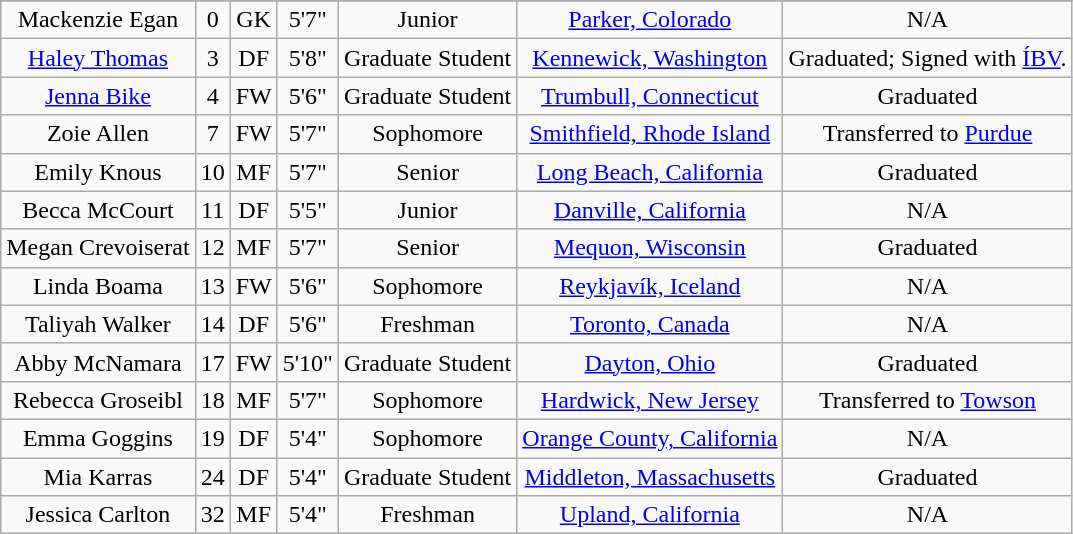<table class="wikitable sortable" style="text-align:center;" border="1">
<tr align=center>
</tr>
<tr>
<td>Mackenzie Egan</td>
<td>0</td>
<td>GK</td>
<td>5'7"</td>
<td>Junior</td>
<td><a href='#'>Parker, Colorado</a></td>
<td>N/A</td>
</tr>
<tr>
<td><a href='#'>Haley Thomas</a></td>
<td>3</td>
<td>DF</td>
<td>5'8"</td>
<td>Graduate Student</td>
<td><a href='#'>Kennewick, Washington</a></td>
<td>Graduated; Signed with <a href='#'>ÍBV</a>.</td>
</tr>
<tr>
<td><a href='#'>Jenna Bike</a></td>
<td>4</td>
<td>FW</td>
<td>5'6"</td>
<td>Graduate Student</td>
<td><a href='#'>Trumbull, Connecticut</a></td>
<td>Graduated</td>
</tr>
<tr>
<td>Zoie Allen</td>
<td>7</td>
<td>FW</td>
<td>5'7"</td>
<td>Sophomore</td>
<td><a href='#'>Smithfield, Rhode Island</a></td>
<td>Transferred to <a href='#'>Purdue</a></td>
</tr>
<tr>
<td>Emily Knous</td>
<td>10</td>
<td>MF</td>
<td>5'7"</td>
<td>Senior</td>
<td><a href='#'>Long Beach, California</a></td>
<td>Graduated</td>
</tr>
<tr>
<td>Becca McCourt</td>
<td>11</td>
<td>DF</td>
<td>5'5"</td>
<td>Junior</td>
<td><a href='#'>Danville, California</a></td>
<td>N/A</td>
</tr>
<tr>
<td>Megan Crevoiserat</td>
<td>12</td>
<td>MF</td>
<td>5'7"</td>
<td>Senior</td>
<td><a href='#'>Mequon, Wisconsin</a></td>
<td>Graduated</td>
</tr>
<tr>
<td>Linda Boama</td>
<td>13</td>
<td>FW</td>
<td>5'6"</td>
<td>Sophomore</td>
<td><a href='#'>Reykjavík, Iceland</a></td>
<td>N/A</td>
</tr>
<tr>
<td>Taliyah Walker</td>
<td>14</td>
<td>DF</td>
<td>5'6"</td>
<td>Freshman</td>
<td><a href='#'>Toronto, Canada</a></td>
<td>N/A</td>
</tr>
<tr>
<td>Abby McNamara</td>
<td>17</td>
<td>FW</td>
<td>5'10"</td>
<td>Graduate Student</td>
<td><a href='#'>Dayton, Ohio</a></td>
<td>Graduated</td>
</tr>
<tr>
<td>Rebecca Groseibl</td>
<td>18</td>
<td>MF</td>
<td>5'7"</td>
<td>Sophomore</td>
<td><a href='#'>Hardwick, New Jersey</a></td>
<td>Transferred to <a href='#'>Towson</a></td>
</tr>
<tr>
<td>Emma Goggins</td>
<td>19</td>
<td>DF</td>
<td>5'4"</td>
<td>Sophomore</td>
<td><a href='#'>Orange County, California</a></td>
<td>N/A</td>
</tr>
<tr>
<td>Mia Karras</td>
<td>24</td>
<td>DF</td>
<td>5'4"</td>
<td>Graduate Student</td>
<td><a href='#'>Middleton, Massachusetts</a></td>
<td>Graduated</td>
</tr>
<tr>
<td>Jessica Carlton</td>
<td>32</td>
<td>MF</td>
<td>5'4"</td>
<td>Freshman</td>
<td><a href='#'>Upland, California</a></td>
<td>N/A</td>
</tr>
</table>
